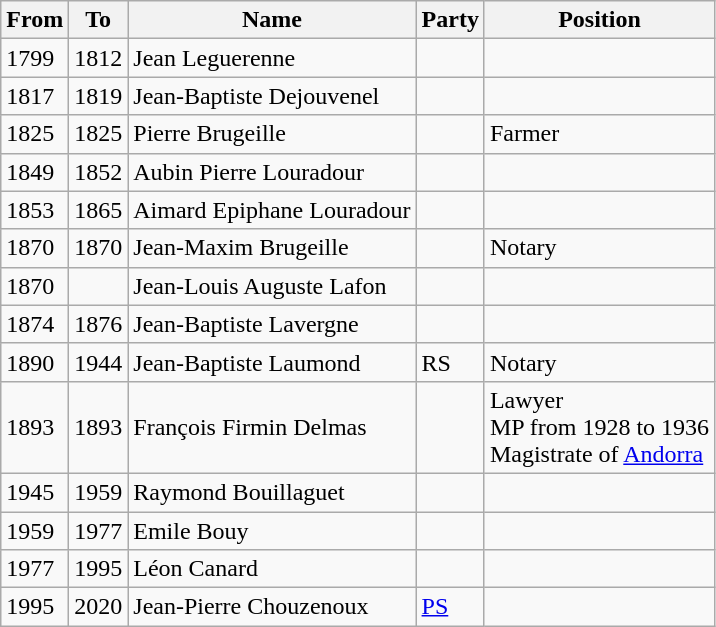<table class="wikitable">
<tr>
<th>From</th>
<th>To</th>
<th>Name</th>
<th>Party</th>
<th>Position</th>
</tr>
<tr>
<td>1799</td>
<td>1812</td>
<td>Jean Leguerenne</td>
<td></td>
<td></td>
</tr>
<tr>
<td>1817</td>
<td>1819</td>
<td>Jean-Baptiste Dejouvenel</td>
<td></td>
<td></td>
</tr>
<tr>
<td>1825</td>
<td>1825</td>
<td>Pierre Brugeille</td>
<td></td>
<td>Farmer</td>
</tr>
<tr>
<td>1849</td>
<td>1852</td>
<td>Aubin Pierre Louradour</td>
<td></td>
<td></td>
</tr>
<tr>
<td>1853</td>
<td>1865</td>
<td>Aimard Epiphane Louradour</td>
<td></td>
<td></td>
</tr>
<tr>
<td>1870</td>
<td>1870</td>
<td>Jean-Maxim Brugeille</td>
<td></td>
<td>Notary</td>
</tr>
<tr>
<td>1870</td>
<td></td>
<td>Jean-Louis Auguste Lafon</td>
<td></td>
<td></td>
</tr>
<tr>
<td>1874</td>
<td>1876</td>
<td>Jean-Baptiste Lavergne</td>
<td></td>
<td></td>
</tr>
<tr>
<td>1890</td>
<td>1944</td>
<td>Jean-Baptiste Laumond</td>
<td>RS</td>
<td>Notary</td>
</tr>
<tr>
<td>1893</td>
<td>1893</td>
<td>François Firmin Delmas</td>
<td></td>
<td>Lawyer<br>MP from 1928 to 1936<br>Magistrate of <a href='#'>Andorra</a></td>
</tr>
<tr>
<td>1945</td>
<td>1959</td>
<td>Raymond Bouillaguet</td>
<td></td>
<td></td>
</tr>
<tr>
<td>1959</td>
<td>1977</td>
<td>Emile Bouy</td>
<td></td>
<td></td>
</tr>
<tr>
<td>1977</td>
<td>1995</td>
<td>Léon Canard</td>
<td></td>
<td></td>
</tr>
<tr>
<td>1995</td>
<td>2020</td>
<td>Jean-Pierre Chouzenoux</td>
<td><a href='#'>PS</a></td>
<td></td>
</tr>
</table>
